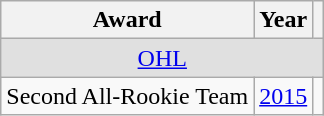<table class="wikitable">
<tr>
<th>Award</th>
<th>Year</th>
<th></th>
</tr>
<tr ALIGN="center" bgcolor="#e0e0e0">
<td colspan="3"><a href='#'>OHL</a></td>
</tr>
<tr>
<td>Second All-Rookie Team</td>
<td><a href='#'>2015</a></td>
<td></td>
</tr>
</table>
